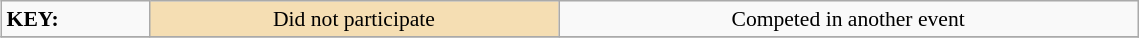<table class="wikitable" style="margin:0.5em; font-size:90%;position:relative;" width=60%>
<tr>
<td><strong>KEY:</strong></td>
<td bgcolor="wheat" align=center>Did not participate</td>
<td align=center>Competed in another event</td>
</tr>
<tr>
</tr>
</table>
